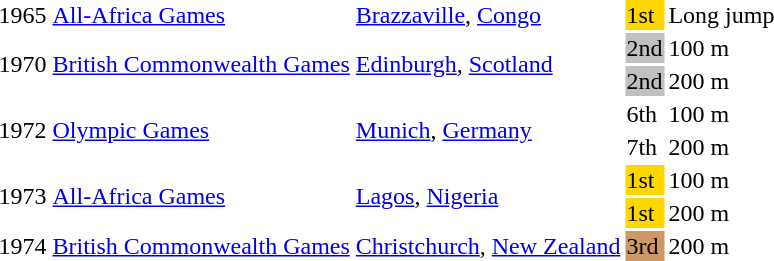<table>
<tr>
<td>1965</td>
<td><a href='#'>All-Africa Games</a></td>
<td><a href='#'>Brazzaville</a>, <a href='#'>Congo</a></td>
<td bgcolor="gold">1st</td>
<td>Long jump</td>
</tr>
<tr>
<td rowspan=2>1970</td>
<td rowspan=2><a href='#'>British Commonwealth Games</a></td>
<td rowspan=2><a href='#'>Edinburgh</a>, <a href='#'>Scotland</a></td>
<td bgcolor="silver">2nd</td>
<td>100 m</td>
</tr>
<tr>
<td bgcolor="silver">2nd</td>
<td>200 m</td>
</tr>
<tr>
<td rowspan=2>1972</td>
<td rowspan=2><a href='#'>Olympic Games</a></td>
<td rowspan=2><a href='#'>Munich</a>, <a href='#'>Germany</a></td>
<td>6th</td>
<td>100 m</td>
</tr>
<tr>
<td>7th</td>
<td>200 m</td>
</tr>
<tr>
<td rowspan=2>1973</td>
<td rowspan=2><a href='#'>All-Africa Games</a></td>
<td rowspan=2><a href='#'>Lagos</a>, <a href='#'>Nigeria</a></td>
<td bgcolor="gold">1st</td>
<td>100 m</td>
</tr>
<tr>
<td bgcolor="gold">1st</td>
<td>200 m</td>
</tr>
<tr>
<td>1974</td>
<td><a href='#'>British Commonwealth Games</a></td>
<td><a href='#'>Christchurch</a>, <a href='#'>New Zealand</a></td>
<td bgcolor="cc9966">3rd</td>
<td>200 m</td>
</tr>
</table>
